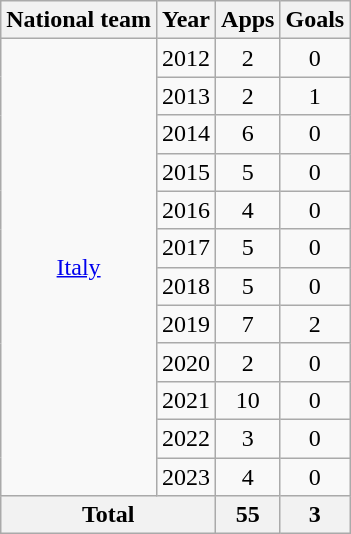<table class="wikitable" style="text-align:center">
<tr>
<th>National team</th>
<th>Year</th>
<th>Apps</th>
<th>Goals</th>
</tr>
<tr>
<td rowspan="12"><a href='#'>Italy</a></td>
<td>2012</td>
<td>2</td>
<td>0</td>
</tr>
<tr>
<td>2013</td>
<td>2</td>
<td>1</td>
</tr>
<tr>
<td>2014</td>
<td>6</td>
<td>0</td>
</tr>
<tr>
<td>2015</td>
<td>5</td>
<td>0</td>
</tr>
<tr>
<td>2016</td>
<td>4</td>
<td>0</td>
</tr>
<tr>
<td>2017</td>
<td>5</td>
<td>0</td>
</tr>
<tr>
<td>2018</td>
<td>5</td>
<td>0</td>
</tr>
<tr>
<td>2019</td>
<td>7</td>
<td>2</td>
</tr>
<tr>
<td>2020</td>
<td>2</td>
<td>0</td>
</tr>
<tr>
<td>2021</td>
<td>10</td>
<td>0</td>
</tr>
<tr>
<td>2022</td>
<td>3</td>
<td>0</td>
</tr>
<tr>
<td>2023</td>
<td>4</td>
<td>0</td>
</tr>
<tr>
<th colspan="2">Total</th>
<th>55</th>
<th>3</th>
</tr>
</table>
